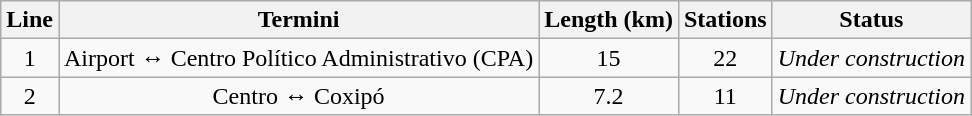<table class="wikitable">
<tr>
<th align="center">Line</th>
<th align="center">Termini</th>
<th align="center">Length (km)</th>
<th align="center">Stations</th>
<th align="center">Status</th>
</tr>
<tr>
<td align="center">1</td>
<td align="center">Airport ↔ Centro Político Administrativo (CPA)</td>
<td align="center">15</td>
<td align="center">22</td>
<td align="center"><em>Under construction</em></td>
</tr>
<tr>
<td align="center">2</td>
<td align="center">Centro ↔ Coxipó</td>
<td align="center">7.2</td>
<td align="center">11</td>
<td align="center"><em>Under construction</em></td>
</tr>
</table>
